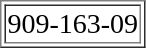<table border="1">
<tr>
<td style="background:white; font-size: 14pt; color: black">909-163-09</td>
</tr>
</table>
